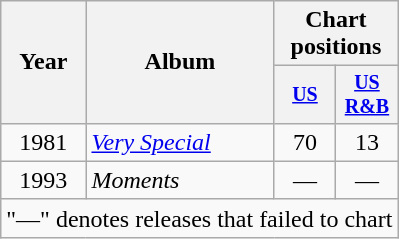<table class="wikitable" style="text-align:center;" border="1">
<tr>
<th rowspan="2">Year</th>
<th rowspan="2">Album</th>
<th colspan="2">Chart positions</th>
</tr>
<tr style="font-size:smaller;">
<th width=35><a href='#'>US</a><br></th>
<th width=35><a href='#'>US<br>R&B</a><br></th>
</tr>
<tr>
<td>1981</td>
<td align="left"><em><a href='#'>Very Special</a></em></td>
<td>70</td>
<td>13</td>
</tr>
<tr>
<td>1993</td>
<td align="left"><em>Moments</em></td>
<td>—</td>
<td>—</td>
</tr>
<tr>
<td style="text-align:center;" colspan="7" style="text-align:center; font-size:9pt;">"—" denotes releases that failed to chart</td>
</tr>
</table>
